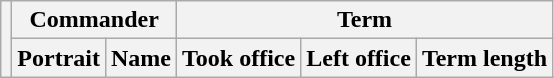<table class="wikitable sortable">
<tr>
<th rowspan=2></th>
<th colspan=2>Commander</th>
<th colspan=3>Term</th>
</tr>
<tr>
<th>Portrait</th>
<th>Name</th>
<th>Took office</th>
<th>Left office</th>
<th>Term length<br>










</th>
</tr>
</table>
